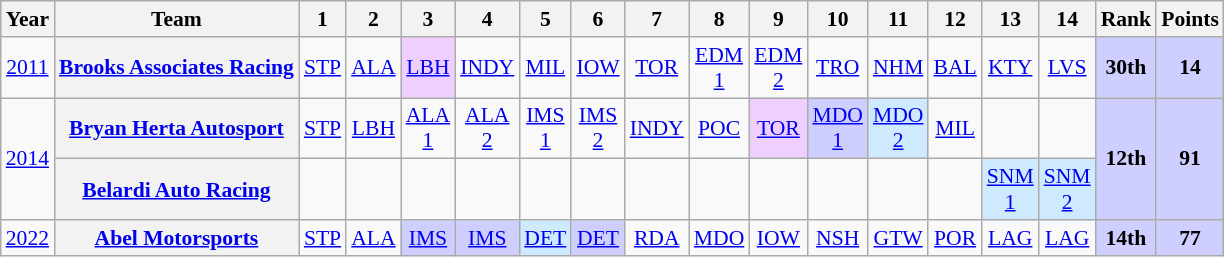<table class="wikitable" style="text-align:center; font-size:90%">
<tr>
<th>Year</th>
<th>Team</th>
<th>1</th>
<th>2</th>
<th>3</th>
<th>4</th>
<th>5</th>
<th>6</th>
<th>7</th>
<th>8</th>
<th>9</th>
<th>10</th>
<th>11</th>
<th>12</th>
<th>13</th>
<th>14</th>
<th>Rank</th>
<th>Points</th>
</tr>
<tr>
<td><a href='#'>2011</a></td>
<th><a href='#'>Brooks Associates Racing</a></th>
<td><a href='#'>STP</a></td>
<td><a href='#'>ALA</a></td>
<td style="background:#EFCFFF;"><a href='#'>LBH</a><br></td>
<td><a href='#'>INDY</a></td>
<td><a href='#'>MIL</a></td>
<td><a href='#'>IOW</a></td>
<td><a href='#'>TOR</a></td>
<td><a href='#'>EDM<br>1</a></td>
<td><a href='#'>EDM<br>2</a></td>
<td><a href='#'>TRO</a></td>
<td><a href='#'>NHM</a></td>
<td><a href='#'>BAL</a></td>
<td><a href='#'>KTY</a></td>
<td><a href='#'>LVS</a></td>
<td style="background:#CFCFFF;"><strong>30th</strong></td>
<td style="background:#CFCFFF;"><strong>14</strong></td>
</tr>
<tr>
<td rowspan=2><a href='#'>2014</a></td>
<th><a href='#'>Bryan Herta Autosport</a></th>
<td><a href='#'>STP</a></td>
<td><a href='#'>LBH</a></td>
<td><a href='#'>ALA<br>1</a></td>
<td><a href='#'>ALA<br>2</a></td>
<td><a href='#'>IMS<br>1</a></td>
<td><a href='#'>IMS<br>2</a></td>
<td><a href='#'>INDY</a></td>
<td><a href='#'>POC</a></td>
<td style="background:#EFCFFF;"><a href='#'>TOR</a><br></td>
<td style="background:#CFCFFF;"><a href='#'>MDO<br>1</a><br></td>
<td style="background:#CFEAFF;"><a href='#'>MDO<br>2</a><br></td>
<td><a href='#'>MIL</a></td>
<td></td>
<td></td>
<td rowspan=2 style="background:#CFCFFF;"><strong>12th</strong></td>
<td rowspan=2 style="background:#CFCFFF;"><strong>91</strong></td>
</tr>
<tr>
<th><a href='#'>Belardi Auto Racing</a></th>
<td></td>
<td></td>
<td></td>
<td></td>
<td></td>
<td></td>
<td></td>
<td></td>
<td></td>
<td></td>
<td></td>
<td></td>
<td style="background:#CFEAFF;"><a href='#'>SNM<br>1</a><br></td>
<td style="background:#CFEAFF;"><a href='#'>SNM<br>2</a><br></td>
</tr>
<tr>
<td><a href='#'>2022</a></td>
<th><a href='#'>Abel Motorsports</a></th>
<td><a href='#'>STP</a><br></td>
<td><a href='#'>ALA</a><br></td>
<td style="background:#CFCFFF;"><a href='#'>IMS</a><br></td>
<td style="background:#CFCFFF;"><a href='#'>IMS</a><br></td>
<td style="background:#CFEAFF;"><a href='#'>DET</a><br></td>
<td style="background:#CFCFFF;"><a href='#'>DET</a><br></td>
<td><a href='#'>RDA</a><br></td>
<td><a href='#'>MDO</a><br></td>
<td><a href='#'>IOW</a><br></td>
<td><a href='#'>NSH</a><br></td>
<td><a href='#'>GTW</a><br></td>
<td><a href='#'>POR</a><br></td>
<td><a href='#'>LAG</a><br></td>
<td><a href='#'>LAG</a><br></td>
<th style="background:#CFCFFF;">14th</th>
<th style="background:#CFCFFF;">77</th>
</tr>
</table>
